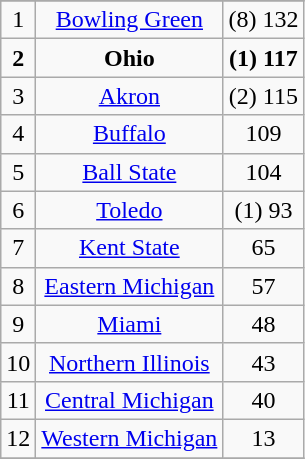<table class="wikitable" border="1">
<tr align=center>
</tr>
<tr align="center">
<td>1</td>
<td><a href='#'>Bowling Green</a></td>
<td>(8) 132</td>
</tr>
<tr align="center">
<td><strong>2</strong></td>
<td><strong>Ohio</strong></td>
<td><strong>(1) 117</strong></td>
</tr>
<tr align="center">
<td>3</td>
<td><a href='#'>Akron</a></td>
<td>(2) 115</td>
</tr>
<tr align="center">
<td>4</td>
<td><a href='#'>Buffalo</a></td>
<td>109</td>
</tr>
<tr align="center">
<td>5</td>
<td><a href='#'>Ball State</a></td>
<td>104</td>
</tr>
<tr align="center">
<td>6</td>
<td><a href='#'>Toledo</a></td>
<td>(1) 93</td>
</tr>
<tr align="center">
<td>7</td>
<td><a href='#'>Kent State</a></td>
<td>65</td>
</tr>
<tr align="center">
<td>8</td>
<td><a href='#'>Eastern Michigan</a></td>
<td>57</td>
</tr>
<tr align="center">
<td>9</td>
<td><a href='#'>Miami</a></td>
<td>48</td>
</tr>
<tr align="center">
<td>10</td>
<td><a href='#'>Northern Illinois</a></td>
<td>43</td>
</tr>
<tr align="center">
<td>11</td>
<td><a href='#'>Central Michigan</a></td>
<td>40</td>
</tr>
<tr align="center">
<td>12</td>
<td><a href='#'>Western Michigan</a></td>
<td>13</td>
</tr>
<tr align="center">
</tr>
</table>
